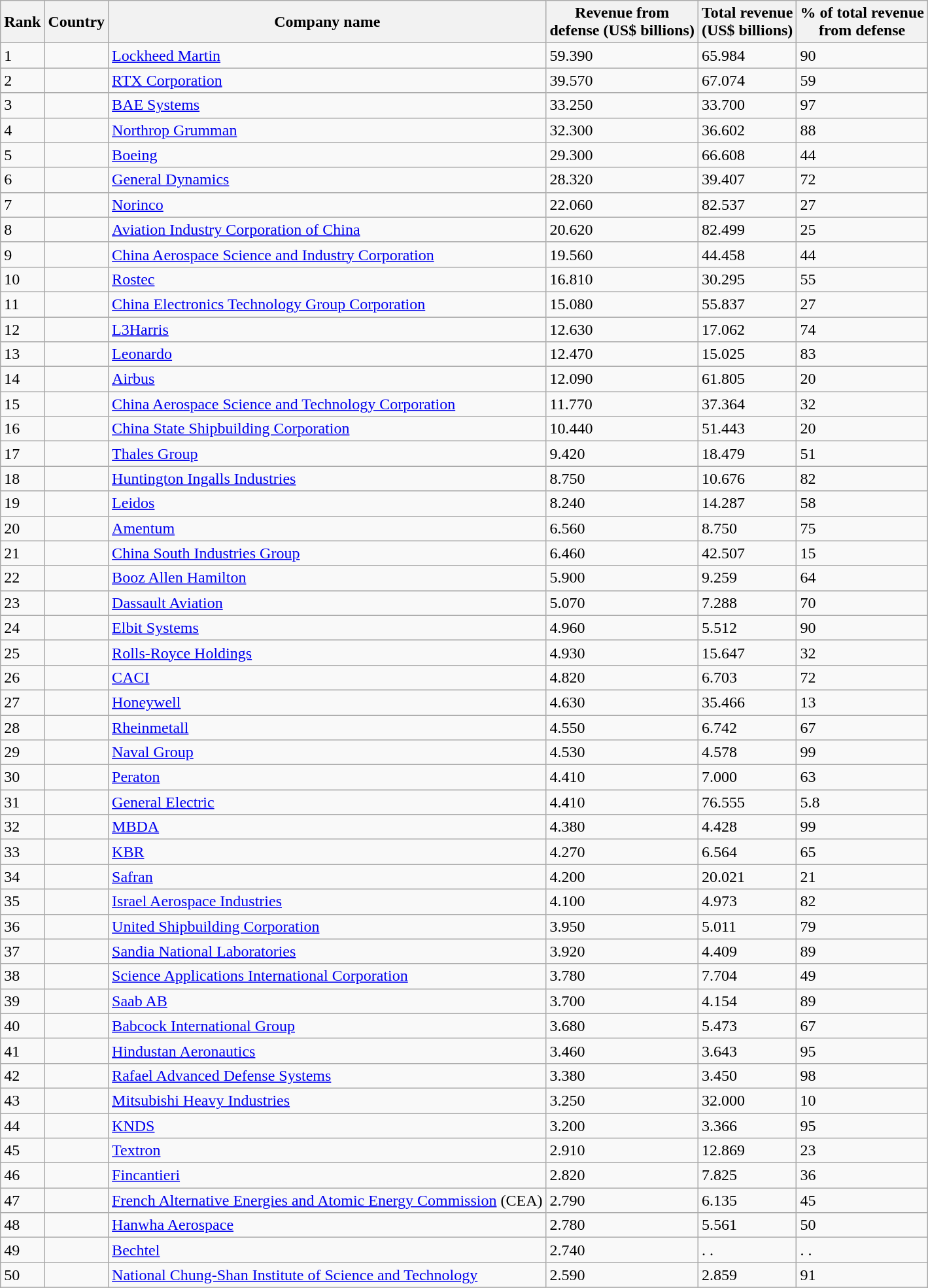<table class="wikitable sortable" style="text-align:left;">
<tr>
<th>Rank</th>
<th>Country</th>
<th>Company name</th>
<th>Revenue from <br>defense (US$ billions)</th>
<th>Total revenue<br>(US$ billions)</th>
<th>% of total revenue<br>from defense</th>
</tr>
<tr>
<td>1</td>
<td></td>
<td><a href='#'>Lockheed Martin</a></td>
<td>59.390</td>
<td>65.984</td>
<td>90</td>
</tr>
<tr>
<td>2</td>
<td></td>
<td><a href='#'>RTX Corporation</a></td>
<td>39.570</td>
<td>67.074</td>
<td>59</td>
</tr>
<tr>
<td>3</td>
<td></td>
<td><a href='#'>BAE Systems</a></td>
<td>33.250</td>
<td>33.700</td>
<td>97</td>
</tr>
<tr>
<td>4</td>
<td></td>
<td><a href='#'>Northrop Grumman</a></td>
<td>32.300</td>
<td>36.602</td>
<td>88</td>
</tr>
<tr>
<td>5</td>
<td></td>
<td><a href='#'>Boeing</a></td>
<td>29.300</td>
<td>66.608</td>
<td>44</td>
</tr>
<tr>
<td>6</td>
<td></td>
<td><a href='#'>General Dynamics</a></td>
<td>28.320</td>
<td>39.407</td>
<td>72</td>
</tr>
<tr>
<td>7</td>
<td></td>
<td><a href='#'>Norinco</a></td>
<td>22.060</td>
<td>82.537</td>
<td>27</td>
</tr>
<tr>
<td>8</td>
<td></td>
<td><a href='#'>Aviation Industry Corporation of China</a></td>
<td>20.620</td>
<td>82.499</td>
<td>25</td>
</tr>
<tr>
<td>9</td>
<td></td>
<td><a href='#'>China Aerospace Science and Industry Corporation</a></td>
<td>19.560</td>
<td>44.458</td>
<td>44</td>
</tr>
<tr>
<td>10</td>
<td></td>
<td><a href='#'>Rostec</a></td>
<td>16.810</td>
<td>30.295</td>
<td>55</td>
</tr>
<tr>
<td>11</td>
<td></td>
<td><a href='#'>China Electronics Technology Group Corporation</a></td>
<td>15.080</td>
<td>55.837</td>
<td>27</td>
</tr>
<tr>
<td>12</td>
<td></td>
<td><a href='#'>L3Harris</a></td>
<td>12.630</td>
<td>17.062</td>
<td>74</td>
</tr>
<tr>
<td>13</td>
<td></td>
<td><a href='#'>Leonardo</a></td>
<td>12.470</td>
<td>15.025</td>
<td>83</td>
</tr>
<tr>
<td>14</td>
<td></td>
<td><a href='#'>Airbus</a></td>
<td>12.090</td>
<td>61.805</td>
<td>20</td>
</tr>
<tr>
<td>15</td>
<td></td>
<td><a href='#'>China Aerospace Science and Technology Corporation</a></td>
<td>11.770</td>
<td>37.364</td>
<td>32</td>
</tr>
<tr>
<td>16</td>
<td></td>
<td><a href='#'>China State Shipbuilding Corporation</a></td>
<td>10.440</td>
<td>51.443</td>
<td>20</td>
</tr>
<tr>
<td>17</td>
<td></td>
<td><a href='#'>Thales Group</a></td>
<td>9.420</td>
<td>18.479</td>
<td>51</td>
</tr>
<tr>
<td>18</td>
<td></td>
<td><a href='#'>Huntington Ingalls Industries</a></td>
<td>8.750</td>
<td>10.676</td>
<td>82</td>
</tr>
<tr>
<td>19</td>
<td></td>
<td><a href='#'>Leidos</a></td>
<td>8.240</td>
<td>14.287</td>
<td>58</td>
</tr>
<tr>
<td>20</td>
<td></td>
<td><a href='#'>Amentum</a></td>
<td>6.560</td>
<td>8.750</td>
<td>75</td>
</tr>
<tr>
<td>21</td>
<td></td>
<td><a href='#'>China South Industries Group</a></td>
<td>6.460</td>
<td>42.507</td>
<td>15</td>
</tr>
<tr>
<td>22</td>
<td></td>
<td><a href='#'>Booz Allen Hamilton</a></td>
<td>5.900</td>
<td>9.259</td>
<td>64</td>
</tr>
<tr>
<td>23</td>
<td></td>
<td><a href='#'>Dassault Aviation</a></td>
<td>5.070</td>
<td>7.288</td>
<td>70</td>
</tr>
<tr>
<td>24</td>
<td></td>
<td><a href='#'>Elbit Systems</a></td>
<td>4.960</td>
<td>5.512</td>
<td>90</td>
</tr>
<tr>
<td>25</td>
<td></td>
<td><a href='#'>Rolls-Royce Holdings</a></td>
<td>4.930</td>
<td>15.647</td>
<td>32</td>
</tr>
<tr>
<td>26</td>
<td></td>
<td><a href='#'>CACI</a></td>
<td>4.820</td>
<td>6.703</td>
<td>72</td>
</tr>
<tr>
<td>27</td>
<td></td>
<td><a href='#'>Honeywell</a></td>
<td>4.630</td>
<td>35.466</td>
<td>13</td>
</tr>
<tr>
<td>28</td>
<td></td>
<td><a href='#'>Rheinmetall</a></td>
<td>4.550</td>
<td>6.742</td>
<td>67</td>
</tr>
<tr>
<td>29</td>
<td></td>
<td><a href='#'>Naval Group</a></td>
<td>4.530</td>
<td>4.578</td>
<td>99</td>
</tr>
<tr>
<td>30</td>
<td></td>
<td><a href='#'>Peraton</a></td>
<td>4.410</td>
<td>7.000</td>
<td>63</td>
</tr>
<tr>
<td>31</td>
<td></td>
<td><a href='#'>General Electric</a></td>
<td>4.410</td>
<td>76.555</td>
<td>5.8</td>
</tr>
<tr>
<td>32</td>
<td></td>
<td><a href='#'>MBDA</a></td>
<td>4.380</td>
<td>4.428</td>
<td>99</td>
</tr>
<tr>
<td>33</td>
<td></td>
<td><a href='#'>KBR</a></td>
<td>4.270</td>
<td>6.564</td>
<td>65</td>
</tr>
<tr>
<td>34</td>
<td></td>
<td><a href='#'>Safran</a></td>
<td>4.200</td>
<td>20.021</td>
<td>21</td>
</tr>
<tr>
<td>35</td>
<td></td>
<td><a href='#'>Israel Aerospace Industries</a></td>
<td>4.100</td>
<td>4.973</td>
<td>82</td>
</tr>
<tr>
<td>36</td>
<td></td>
<td><a href='#'>United Shipbuilding Corporation</a></td>
<td>3.950</td>
<td>5.011</td>
<td>79</td>
</tr>
<tr>
<td>37</td>
<td></td>
<td><a href='#'>Sandia National Laboratories</a></td>
<td>3.920</td>
<td>4.409</td>
<td>89</td>
</tr>
<tr>
<td>38</td>
<td></td>
<td><a href='#'>Science Applications International Corporation</a></td>
<td>3.780</td>
<td>7.704</td>
<td>49</td>
</tr>
<tr>
<td>39</td>
<td></td>
<td><a href='#'>Saab AB</a></td>
<td>3.700</td>
<td>4.154</td>
<td>89</td>
</tr>
<tr>
<td>40</td>
<td></td>
<td><a href='#'>Babcock International Group</a></td>
<td>3.680</td>
<td>5.473</td>
<td>67</td>
</tr>
<tr>
<td>41</td>
<td></td>
<td><a href='#'>Hindustan Aeronautics</a></td>
<td>3.460</td>
<td>3.643</td>
<td>95</td>
</tr>
<tr>
<td>42</td>
<td></td>
<td><a href='#'>Rafael Advanced Defense Systems</a></td>
<td>3.380</td>
<td>3.450</td>
<td>98</td>
</tr>
<tr>
<td>43</td>
<td></td>
<td><a href='#'>Mitsubishi Heavy Industries</a></td>
<td>3.250</td>
<td>32.000</td>
<td>10</td>
</tr>
<tr>
<td>44</td>
<td></td>
<td><a href='#'>KNDS</a></td>
<td>3.200</td>
<td>3.366</td>
<td>95</td>
</tr>
<tr>
<td>45</td>
<td></td>
<td><a href='#'>Textron</a></td>
<td>2.910</td>
<td>12.869</td>
<td>23</td>
</tr>
<tr>
<td>46</td>
<td></td>
<td><a href='#'>Fincantieri</a></td>
<td>2.820</td>
<td>7.825</td>
<td>36</td>
</tr>
<tr>
<td>47</td>
<td></td>
<td><a href='#'>French Alternative Energies and Atomic Energy Commission</a> (CEA)</td>
<td>2.790</td>
<td>6.135</td>
<td>45</td>
</tr>
<tr>
<td>48</td>
<td></td>
<td><a href='#'>Hanwha Aerospace</a></td>
<td>2.780</td>
<td>5.561</td>
<td>50</td>
</tr>
<tr>
<td>49</td>
<td></td>
<td><a href='#'>Bechtel</a></td>
<td>2.740</td>
<td colspan="1">. .</td>
<td colspan="1">. .</td>
</tr>
<tr>
<td>50</td>
<td></td>
<td><a href='#'>National Chung-Shan Institute of Science and Technology</a></td>
<td>2.590</td>
<td>2.859</td>
<td>91</td>
</tr>
<tr>
</tr>
<tr>
</tr>
</table>
